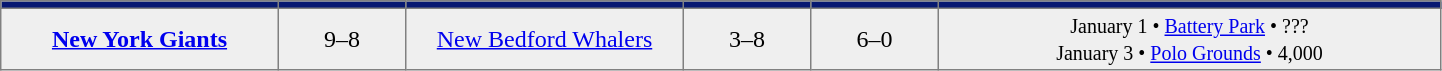<table style=border-collapse:collapse border=1 cellspacing=0 cellpadding=2>
<tr align=center bgcolor=#071871>
<th width=180></th>
<th width=80></th>
<th width=180></th>
<th width=80></th>
<th width=80></th>
<td width=330></td>
</tr>
<tr align=center bgcolor=#efefef>
<td align=center><strong><a href='#'>New York Giants</a></strong></td>
<td>9–8</td>
<td align=center><a href='#'>New Bedford Whalers</a></td>
<td>3–8</td>
<td>6–0</td>
<td><small>January 1 •  <a href='#'>Battery Park</a> • ???<br>January 3 • <a href='#'>Polo Grounds</a> • 4,000</small></td>
</tr>
</table>
